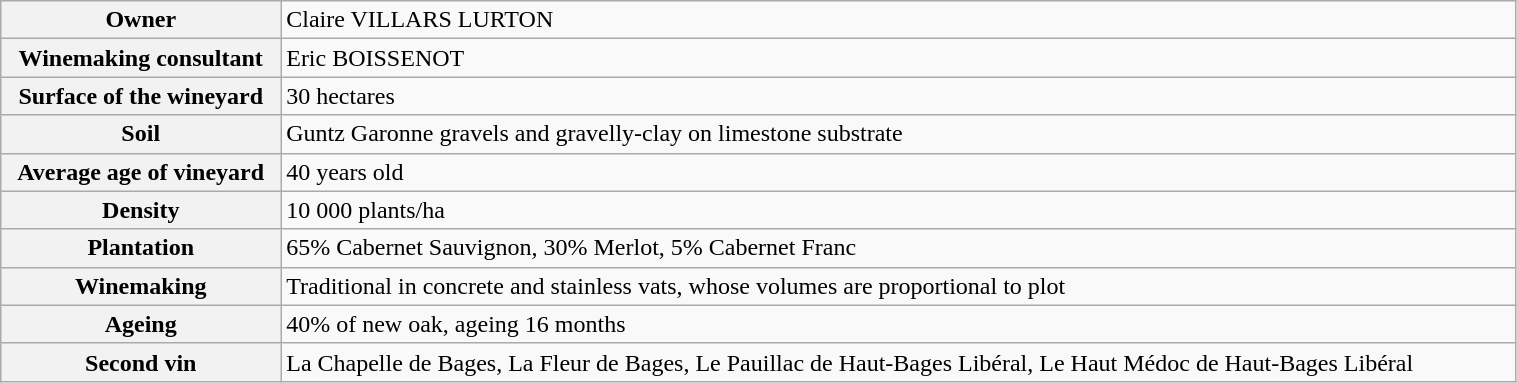<table class="wikitable centre" width="80%">
<tr>
<th scope="row">Owner</th>
<td>Claire VILLARS LURTON</td>
</tr>
<tr>
<th scope="row">Winemaking consultant</th>
<td>Eric BOISSENOT</td>
</tr>
<tr>
<th scope="row">Surface of the wineyard</th>
<td>30 hectares</td>
</tr>
<tr>
<th scope="row">Soil</th>
<td>Guntz Garonne gravels and gravelly-clay on limestone substrate</td>
</tr>
<tr>
<th scope="row">Average age of vineyard</th>
<td>40 years old</td>
</tr>
<tr>
<th scope="row">Density</th>
<td>10 000 plants/ha</td>
</tr>
<tr>
<th scope="row">Plantation</th>
<td>65% Cabernet Sauvignon, 30% Merlot, 5% Cabernet Franc</td>
</tr>
<tr>
<th scope="row">Winemaking</th>
<td>Traditional in concrete and stainless vats, whose volumes are proportional to plot</td>
</tr>
<tr>
<th scope="row">Ageing</th>
<td>40% of new oak, ageing 16 months</td>
</tr>
<tr>
<th scope="row">Second vin</th>
<td>La Chapelle de Bages, La Fleur de Bages, Le Pauillac de Haut-Bages Libéral, Le Haut Médoc de Haut-Bages Libéral</td>
</tr>
</table>
